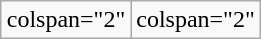<table class="wikitable" style="width:90px;float:right;margin-top:0">
<tr>
<td>colspan="2" </td>
<td>colspan="2" </td>
</tr>
</table>
